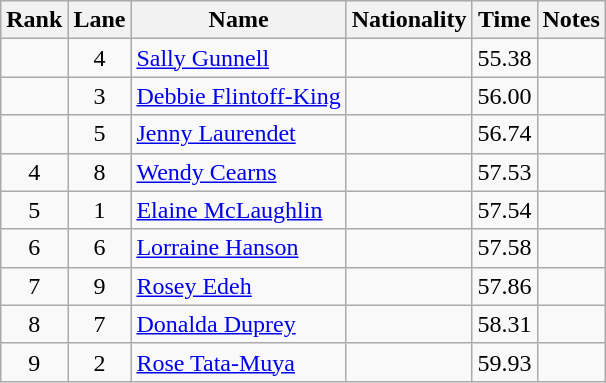<table class="wikitable sortable" style=" text-align:center">
<tr>
<th>Rank</th>
<th>Lane</th>
<th>Name</th>
<th>Nationality</th>
<th>Time</th>
<th>Notes</th>
</tr>
<tr>
<td></td>
<td>4</td>
<td align=left><a href='#'>Sally Gunnell</a></td>
<td align=left></td>
<td>55.38</td>
<td></td>
</tr>
<tr>
<td></td>
<td>3</td>
<td align=left><a href='#'>Debbie Flintoff-King</a></td>
<td align=left></td>
<td>56.00</td>
<td></td>
</tr>
<tr>
<td></td>
<td>5</td>
<td align=left><a href='#'>Jenny Laurendet</a></td>
<td align=left></td>
<td>56.74</td>
<td></td>
</tr>
<tr>
<td>4</td>
<td>8</td>
<td align=left><a href='#'>Wendy Cearns</a></td>
<td align=left></td>
<td>57.53</td>
<td></td>
</tr>
<tr>
<td>5</td>
<td>1</td>
<td align=left><a href='#'>Elaine McLaughlin</a></td>
<td align=left></td>
<td>57.54</td>
<td></td>
</tr>
<tr>
<td>6</td>
<td>6</td>
<td align=left><a href='#'>Lorraine Hanson</a></td>
<td align=left></td>
<td>57.58</td>
<td></td>
</tr>
<tr>
<td>7</td>
<td>9</td>
<td align=left><a href='#'>Rosey Edeh</a></td>
<td align=left></td>
<td>57.86</td>
<td></td>
</tr>
<tr>
<td>8</td>
<td>7</td>
<td align=left><a href='#'>Donalda Duprey</a></td>
<td align=left></td>
<td>58.31</td>
<td></td>
</tr>
<tr>
<td>9</td>
<td>2</td>
<td align=left><a href='#'>Rose Tata-Muya</a></td>
<td align=left></td>
<td>59.93</td>
<td></td>
</tr>
</table>
